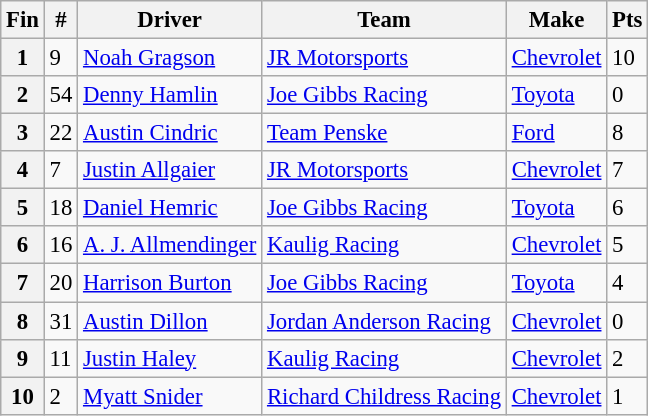<table class="wikitable" style="font-size:95%">
<tr>
<th>Fin</th>
<th>#</th>
<th>Driver</th>
<th>Team</th>
<th>Make</th>
<th>Pts</th>
</tr>
<tr>
<th>1</th>
<td>9</td>
<td><a href='#'>Noah Gragson</a></td>
<td><a href='#'>JR Motorsports</a></td>
<td><a href='#'>Chevrolet</a></td>
<td>10</td>
</tr>
<tr>
<th>2</th>
<td>54</td>
<td><a href='#'>Denny Hamlin</a></td>
<td><a href='#'>Joe Gibbs Racing</a></td>
<td><a href='#'>Toyota</a></td>
<td>0</td>
</tr>
<tr>
<th>3</th>
<td>22</td>
<td><a href='#'>Austin Cindric</a></td>
<td><a href='#'>Team Penske</a></td>
<td><a href='#'>Ford</a></td>
<td>8</td>
</tr>
<tr>
<th>4</th>
<td>7</td>
<td><a href='#'>Justin Allgaier</a></td>
<td><a href='#'>JR Motorsports</a></td>
<td><a href='#'>Chevrolet</a></td>
<td>7</td>
</tr>
<tr>
<th>5</th>
<td>18</td>
<td><a href='#'>Daniel Hemric</a></td>
<td><a href='#'>Joe Gibbs Racing</a></td>
<td><a href='#'>Toyota</a></td>
<td>6</td>
</tr>
<tr>
<th>6</th>
<td>16</td>
<td><a href='#'>A. J. Allmendinger</a></td>
<td><a href='#'>Kaulig Racing</a></td>
<td><a href='#'>Chevrolet</a></td>
<td>5</td>
</tr>
<tr>
<th>7</th>
<td>20</td>
<td><a href='#'>Harrison Burton</a></td>
<td><a href='#'>Joe Gibbs Racing</a></td>
<td><a href='#'>Toyota</a></td>
<td>4</td>
</tr>
<tr>
<th>8</th>
<td>31</td>
<td><a href='#'>Austin Dillon</a></td>
<td><a href='#'>Jordan Anderson Racing</a></td>
<td><a href='#'>Chevrolet</a></td>
<td>0</td>
</tr>
<tr>
<th>9</th>
<td>11</td>
<td><a href='#'>Justin Haley</a></td>
<td><a href='#'>Kaulig Racing</a></td>
<td><a href='#'>Chevrolet</a></td>
<td>2</td>
</tr>
<tr>
<th>10</th>
<td>2</td>
<td><a href='#'>Myatt Snider</a></td>
<td><a href='#'>Richard Childress Racing</a></td>
<td><a href='#'>Chevrolet</a></td>
<td>1</td>
</tr>
</table>
